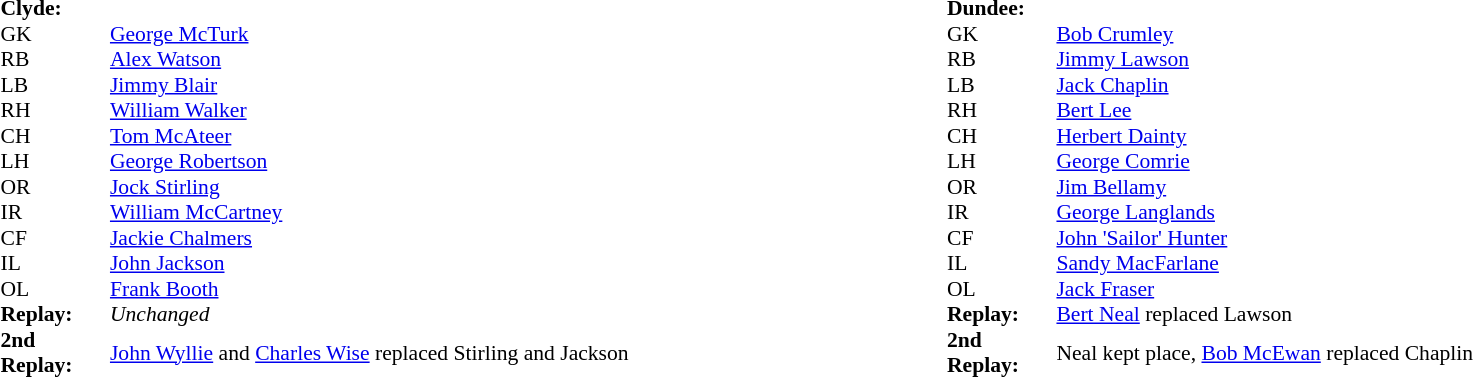<table width="100%">
<tr>
<td valign="top" width="50%"><br><table style="font-size: 90%" cellspacing="0" cellpadding="0">
<tr>
<td colspan="4"><strong>Clyde:</strong></td>
</tr>
<tr>
<th width="25"></th>
<th width="25"></th>
</tr>
<tr>
<td>GK</td>
<td></td>
<td><a href='#'>George McTurk</a></td>
</tr>
<tr>
<td>RB</td>
<td></td>
<td><a href='#'>Alex Watson</a></td>
</tr>
<tr>
<td>LB</td>
<td></td>
<td><a href='#'>Jimmy Blair</a></td>
</tr>
<tr>
<td>RH</td>
<td></td>
<td><a href='#'>William Walker</a></td>
</tr>
<tr>
<td>CH</td>
<td></td>
<td><a href='#'>Tom McAteer</a></td>
</tr>
<tr>
<td>LH</td>
<td></td>
<td><a href='#'>George Robertson</a></td>
</tr>
<tr>
<td>OR</td>
<td></td>
<td><a href='#'>Jock Stirling</a></td>
</tr>
<tr>
<td>IR</td>
<td></td>
<td><a href='#'>William McCartney</a></td>
</tr>
<tr>
<td>CF</td>
<td></td>
<td><a href='#'>Jackie Chalmers</a></td>
</tr>
<tr>
<td>IL</td>
<td></td>
<td><a href='#'>John Jackson</a></td>
</tr>
<tr>
<td>OL</td>
<td></td>
<td><a href='#'>Frank Booth</a></td>
</tr>
<tr>
<td><strong>Replay:</strong></td>
<td></td>
<td><em>Unchanged</em></td>
</tr>
<tr>
<td><strong>2nd Replay:</strong></td>
<td></td>
<td><a href='#'>John Wyllie</a> and <a href='#'>Charles Wise</a> replaced Stirling and Jackson</td>
</tr>
</table>
</td>
<td valign="top" width="50%"><br><table style="font-size: 90%" cellspacing="0" cellpadding="0">
<tr>
<td colspan="4"><strong>Dundee:</strong></td>
</tr>
<tr>
<th width="25"></th>
<th width="25"></th>
</tr>
<tr>
<td>GK</td>
<td></td>
<td><a href='#'>Bob Crumley</a></td>
</tr>
<tr>
<td>RB</td>
<td></td>
<td><a href='#'>Jimmy Lawson</a></td>
</tr>
<tr>
<td>LB</td>
<td></td>
<td><a href='#'>Jack Chaplin</a></td>
</tr>
<tr>
<td>RH</td>
<td></td>
<td><a href='#'>Bert Lee</a></td>
</tr>
<tr>
<td>CH</td>
<td></td>
<td><a href='#'>Herbert Dainty</a></td>
</tr>
<tr>
<td>LH</td>
<td></td>
<td><a href='#'>George Comrie</a></td>
</tr>
<tr>
<td>OR</td>
<td></td>
<td><a href='#'>Jim Bellamy</a></td>
</tr>
<tr>
<td>IR</td>
<td></td>
<td><a href='#'>George Langlands</a></td>
</tr>
<tr>
<td>CF</td>
<td></td>
<td><a href='#'>John 'Sailor' Hunter</a></td>
</tr>
<tr>
<td>IL</td>
<td></td>
<td><a href='#'>Sandy MacFarlane</a></td>
</tr>
<tr>
<td>OL</td>
<td></td>
<td><a href='#'>Jack Fraser</a></td>
</tr>
<tr>
<td><strong>Replay:</strong></td>
<td></td>
<td><a href='#'>Bert Neal</a> replaced Lawson</td>
</tr>
<tr>
<td><strong>2nd Replay:</strong></td>
<td></td>
<td>Neal kept place, <a href='#'>Bob McEwan</a> replaced Chaplin</td>
</tr>
</table>
</td>
</tr>
</table>
